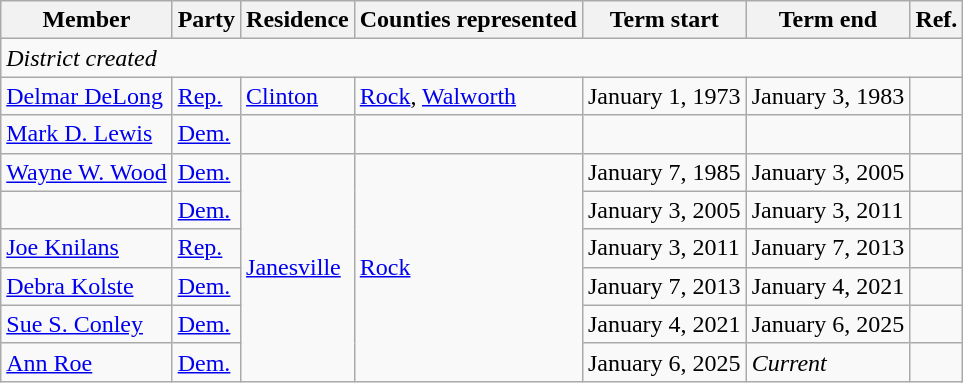<table class="wikitable">
<tr>
<th>Member</th>
<th>Party</th>
<th>Residence</th>
<th>Counties represented</th>
<th>Term start</th>
<th>Term end</th>
<th>Ref.</th>
</tr>
<tr>
<td colspan="7"><em>District created</em></td>
</tr>
<tr>
<td><a href='#'>Delmar DeLong</a></td>
<td><a href='#'>Rep.</a></td>
<td><a href='#'>Clinton</a></td>
<td><a href='#'>Rock</a>, <a href='#'>Walworth</a></td>
<td>January 1, 1973</td>
<td>January 3, 1983</td>
<td></td>
</tr>
<tr>
<td><a href='#'>Mark D. Lewis</a></td>
<td><a href='#'>Dem.</a></td>
<td></td>
<td></td>
<td></td>
<td></td>
<td></td>
</tr>
<tr>
<td><a href='#'>Wayne W. Wood</a></td>
<td><a href='#'>Dem.</a></td>
<td rowspan="6"><a href='#'>Janesville</a></td>
<td rowspan="6"><a href='#'>Rock</a></td>
<td>January 7, 1985</td>
<td>January 3, 2005</td>
<td></td>
</tr>
<tr>
<td></td>
<td><a href='#'>Dem.</a></td>
<td>January 3, 2005</td>
<td>January 3, 2011</td>
<td></td>
</tr>
<tr>
<td><a href='#'>Joe Knilans</a></td>
<td><a href='#'>Rep.</a></td>
<td>January 3, 2011</td>
<td>January 7, 2013</td>
<td></td>
</tr>
<tr>
<td><a href='#'>Debra Kolste</a></td>
<td><a href='#'>Dem.</a></td>
<td>January 7, 2013</td>
<td>January 4, 2021</td>
<td></td>
</tr>
<tr>
<td><a href='#'>Sue S. Conley</a></td>
<td><a href='#'>Dem.</a></td>
<td>January 4, 2021</td>
<td>January 6, 2025</td>
<td></td>
</tr>
<tr>
<td><a href='#'>Ann Roe</a></td>
<td><a href='#'>Dem.</a></td>
<td>January 6, 2025</td>
<td><em>Current</em></td>
<td></td>
</tr>
</table>
